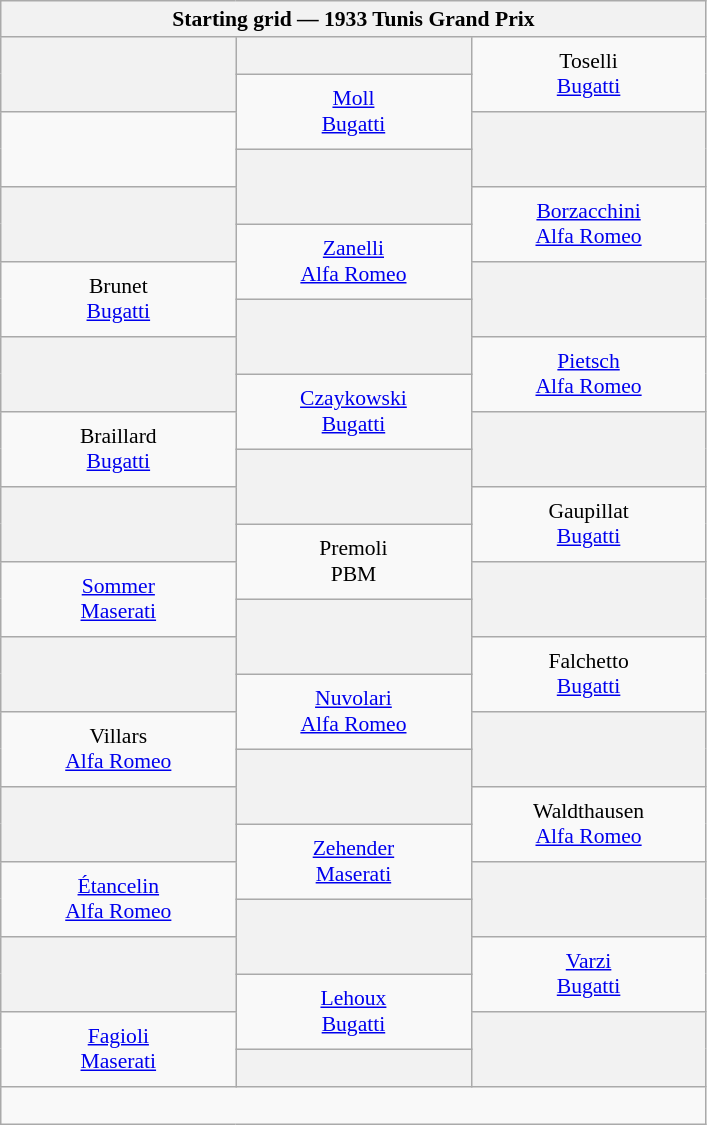<table class="wikitable" style="font-size: 90%;">
<tr>
<th colspan=3>Starting grid — 1933 Tunis Grand Prix</th>
</tr>
<tr align="center" style="height: 25px;">
<th rowspan=2 width=150px></th>
<th width=150px></th>
<td rowspan=2 width=150px> Toselli<br><a href='#'>Bugatti</a></td>
</tr>
<tr align="center" style="height: 25px;">
<td rowspan=2> <a href='#'>Moll</a><br><a href='#'>Bugatti</a></td>
</tr>
<tr align="center" style="height: 25px;">
<td rowspan=2></td>
<th rowspan=2></th>
</tr>
<tr style="height: 25px;">
<th rowspan=2></th>
</tr>
<tr align="center" style="height: 25px;">
<th rowspan=2></th>
<td rowspan=2> <a href='#'>Borzacchini</a><br><a href='#'>Alfa Romeo</a></td>
</tr>
<tr align="center" style="height: 25px;">
<td rowspan=2> <a href='#'>Zanelli</a><br><a href='#'>Alfa Romeo</a></td>
</tr>
<tr align="center" style="height: 25px;">
<td rowspan=2> Brunet<br><a href='#'>Bugatti</a></td>
<th rowspan=2></th>
</tr>
<tr style="height: 25px;">
<th rowspan=2></th>
</tr>
<tr align="center" style="height: 25px;">
<th rowspan=2></th>
<td rowspan=2> <a href='#'>Pietsch</a><br><a href='#'>Alfa Romeo</a></td>
</tr>
<tr align="center" style="height: 25px;">
<td rowspan=2> <a href='#'>Czaykowski</a><br><a href='#'>Bugatti</a></td>
</tr>
<tr align="center" style="height: 25px;">
<td rowspan=2> Braillard<br><a href='#'>Bugatti</a></td>
<th rowspan=2></th>
</tr>
<tr style="height: 25px;">
<th rowspan=2></th>
</tr>
<tr align="center" style="height: 25px;">
<th rowspan=2></th>
<td rowspan=2> Gaupillat<br><a href='#'>Bugatti</a></td>
</tr>
<tr align="center" style="height: 25px;">
<td rowspan=2> Premoli<br>PBM</td>
</tr>
<tr align="center" style="height: 25px;">
<td rowspan=2> <a href='#'>Sommer</a><br><a href='#'>Maserati</a></td>
<th rowspan=2></th>
</tr>
<tr style="height: 25px;">
<th rowspan=2></th>
</tr>
<tr align="center" style="height: 25px;">
<th rowspan=2></th>
<td rowspan=2> Falchetto<br><a href='#'>Bugatti</a></td>
</tr>
<tr align="center" style="height: 25px;">
<td rowspan=2> <a href='#'>Nuvolari</a><br><a href='#'>Alfa Romeo</a></td>
</tr>
<tr align="center" style="height: 25px;">
<td rowspan=2> Villars<br><a href='#'>Alfa Romeo</a></td>
<th rowspan=2></th>
</tr>
<tr style="height: 25px;">
<th rowspan=2></th>
</tr>
<tr align="center" style="height: 25px;">
<th rowspan=2></th>
<td rowspan=2> Waldthausen<br><a href='#'>Alfa Romeo</a></td>
</tr>
<tr align="center" style="height: 25px;">
<td rowspan=2> <a href='#'>Zehender</a><br><a href='#'>Maserati</a></td>
</tr>
<tr align="center" style="height: 25px;">
<td rowspan=2> <a href='#'>Étancelin</a><br><a href='#'>Alfa Romeo</a></td>
<th rowspan=2></th>
</tr>
<tr style="height: 25px;">
<th rowspan=2></th>
</tr>
<tr align="center" style="height: 25px;">
<th rowspan=2></th>
<td rowspan=2> <a href='#'>Varzi</a><br><a href='#'>Bugatti</a></td>
</tr>
<tr align="center" style="height: 25px;">
<td rowspan=2> <a href='#'>Lehoux</a><br><a href='#'>Bugatti</a></td>
</tr>
<tr align="center" style="height: 25px;">
<td rowspan=2> <a href='#'>Fagioli</a><br><a href='#'>Maserati</a></td>
<th rowspan=2></th>
</tr>
<tr style="height: 25px;">
<th></th>
</tr>
<tr style="height: 25px;">
</tr>
</table>
